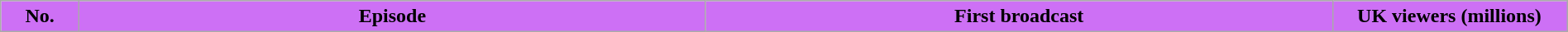<table class="wikitable plainrowheaders" style="width:100%; background:#fff;">
<tr>
<th style="background: #CD70F5; width: 5%;">No.</th>
<th style="background: #CD70F5; width: 40%;">Episode</th>
<th style="background: #CD70F5; width: 40%;">First broadcast</th>
<th style="background: #CD70F5; width: 15%;">UK viewers (millions) <br>




</th>
</tr>
</table>
